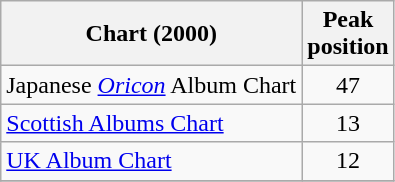<table class="wikitable sortable">
<tr>
<th>Chart (2000)</th>
<th>Peak<br>position</th>
</tr>
<tr>
<td>Japanese <em><a href='#'>Oricon</a></em> Album Chart</td>
<td align="center">47</td>
</tr>
<tr>
<td><a href='#'>Scottish Albums Chart</a></td>
<td align="center">13</td>
</tr>
<tr>
<td><a href='#'>UK Album Chart</a></td>
<td align="center">12</td>
</tr>
<tr>
</tr>
</table>
